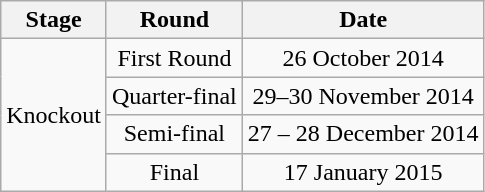<table class="wikitable" border="1">
<tr>
<th>Stage</th>
<th>Round</th>
<th>Date</th>
</tr>
<tr align="center">
<td rowspan=4>Knockout</td>
<td>First Round</td>
<td>26 October 2014</td>
</tr>
<tr align="center">
<td>Quarter-final</td>
<td>29–30 November 2014</td>
</tr>
<tr align="center">
<td>Semi-final</td>
<td>27 – 28 December 2014</td>
</tr>
<tr align="center">
<td>Final</td>
<td colspan="2">17 January 2015</td>
</tr>
</table>
